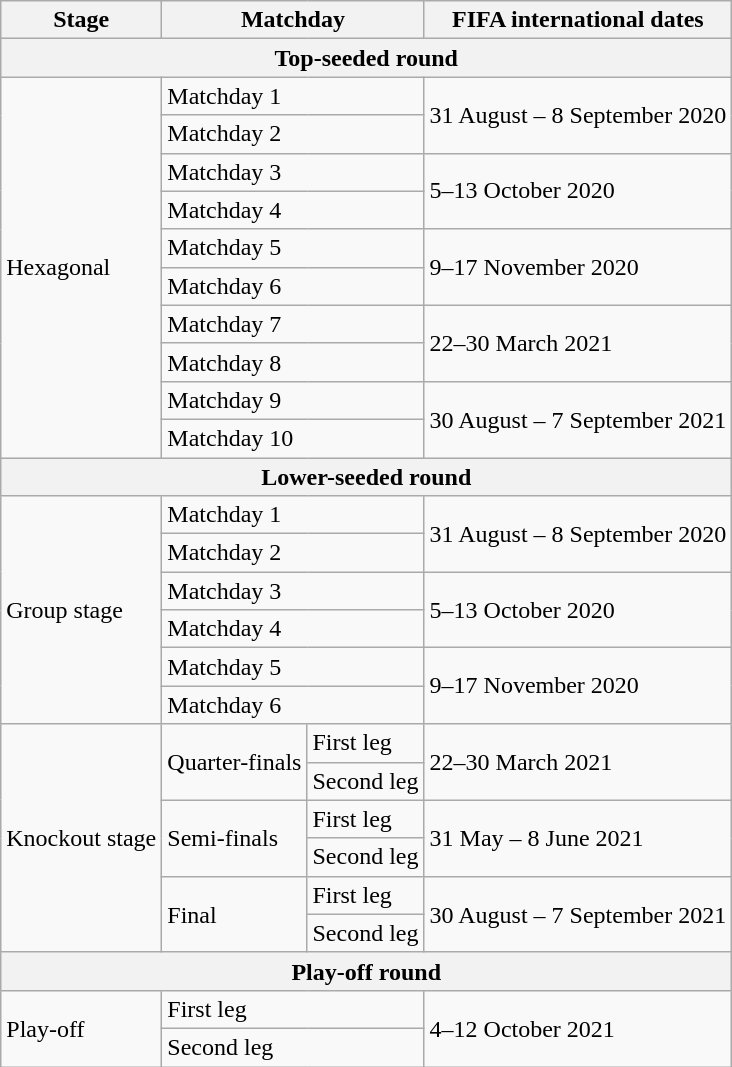<table class="wikitable mw-collapsible mw-collapsed">
<tr>
<th>Stage</th>
<th colspan="2">Matchday</th>
<th>FIFA international dates</th>
</tr>
<tr>
<th colspan="4">Top-seeded round</th>
</tr>
<tr>
<td rowspan="10">Hexagonal</td>
<td colspan="2">Matchday 1</td>
<td rowspan="2">31 August – 8 September 2020</td>
</tr>
<tr>
<td colspan="2">Matchday 2</td>
</tr>
<tr>
<td colspan="2">Matchday 3</td>
<td rowspan="2">5–13 October 2020</td>
</tr>
<tr>
<td colspan="2">Matchday 4</td>
</tr>
<tr>
<td colspan="2">Matchday 5</td>
<td rowspan="2">9–17 November 2020</td>
</tr>
<tr>
<td colspan="2">Matchday 6</td>
</tr>
<tr>
<td colspan="2">Matchday 7</td>
<td rowspan="2">22–30 March 2021</td>
</tr>
<tr>
<td colspan="2">Matchday 8</td>
</tr>
<tr>
<td colspan="2">Matchday 9</td>
<td rowspan="2">30 August – 7 September 2021</td>
</tr>
<tr>
<td colspan="2">Matchday 10</td>
</tr>
<tr>
<th colspan="4">Lower-seeded round</th>
</tr>
<tr>
<td rowspan="6">Group stage</td>
<td colspan="2">Matchday 1</td>
<td rowspan="2">31 August – 8 September 2020</td>
</tr>
<tr>
<td colspan="2">Matchday 2</td>
</tr>
<tr>
<td colspan="2">Matchday 3</td>
<td rowspan="2">5–13 October 2020</td>
</tr>
<tr>
<td colspan="2">Matchday 4</td>
</tr>
<tr>
<td colspan="2">Matchday 5</td>
<td rowspan="2">9–17 November 2020</td>
</tr>
<tr>
<td colspan="2">Matchday 6</td>
</tr>
<tr>
<td rowspan="6">Knockout stage</td>
<td rowspan="2">Quarter-finals</td>
<td>First leg</td>
<td rowspan="2">22–30 March 2021</td>
</tr>
<tr>
<td>Second leg</td>
</tr>
<tr>
<td rowspan="2">Semi-finals</td>
<td>First leg</td>
<td rowspan="2">31 May – 8 June 2021</td>
</tr>
<tr>
<td>Second leg</td>
</tr>
<tr>
<td rowspan="2">Final</td>
<td>First leg</td>
<td rowspan="2">30 August – 7 September 2021</td>
</tr>
<tr>
<td>Second leg</td>
</tr>
<tr>
<th colspan="4">Play-off round</th>
</tr>
<tr>
<td rowspan="2">Play-off</td>
<td colspan="2">First leg</td>
<td rowspan="2">4–12 October 2021</td>
</tr>
<tr>
<td colspan="2">Second leg</td>
</tr>
</table>
